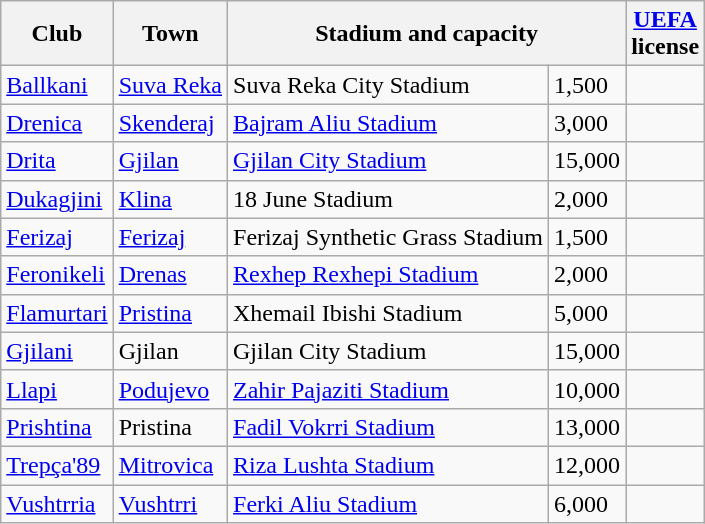<table class="wikitable sortable">
<tr>
<th>Club</th>
<th>Town</th>
<th colspan="2">Stadium and capacity</th>
<th><a href='#'>UEFA</a><br>license</th>
</tr>
<tr>
<td><a href='#'>Ballkani</a></td>
<td><a href='#'>Suva Reka</a></td>
<td>Suva Reka City Stadium</td>
<td>1,500</td>
<td align="center"></td>
</tr>
<tr>
<td><a href='#'>Drenica</a></td>
<td><a href='#'>Skenderaj</a></td>
<td><a href='#'>Bajram Aliu Stadium</a></td>
<td>3,000</td>
<td align="center"></td>
</tr>
<tr>
<td><a href='#'>Drita</a></td>
<td><a href='#'>Gjilan</a></td>
<td><a href='#'>Gjilan City Stadium</a></td>
<td>15,000</td>
<td align="center"></td>
</tr>
<tr>
<td><a href='#'>Dukagjini</a></td>
<td><a href='#'>Klina</a></td>
<td>18 June Stadium</td>
<td>2,000</td>
<td align="center"></td>
</tr>
<tr>
<td><a href='#'>Ferizaj</a></td>
<td><a href='#'>Ferizaj</a></td>
<td>Ferizaj Synthetic Grass Stadium</td>
<td>1,500</td>
<td align="center"></td>
</tr>
<tr>
<td><a href='#'>Feronikeli</a></td>
<td><a href='#'>Drenas</a></td>
<td><a href='#'>Rexhep Rexhepi Stadium</a></td>
<td>2,000</td>
<td align="center"></td>
</tr>
<tr>
<td><a href='#'>Flamurtari</a></td>
<td><a href='#'>Pristina</a></td>
<td>Xhemail Ibishi Stadium</td>
<td>5,000</td>
<td align="center"></td>
</tr>
<tr>
<td><a href='#'>Gjilani</a></td>
<td>Gjilan</td>
<td>Gjilan City Stadium</td>
<td>15,000</td>
<td align="center"></td>
</tr>
<tr>
<td><a href='#'>Llapi</a></td>
<td><a href='#'>Podujevo</a></td>
<td><a href='#'>Zahir Pajaziti Stadium</a></td>
<td>10,000</td>
<td align="center"></td>
</tr>
<tr>
<td><a href='#'>Prishtina</a></td>
<td>Pristina</td>
<td><a href='#'>Fadil Vokrri Stadium</a></td>
<td>13,000</td>
<td align="center"></td>
</tr>
<tr>
<td><a href='#'>Trepça'89</a></td>
<td><a href='#'>Mitrovica</a></td>
<td><a href='#'>Riza Lushta Stadium</a></td>
<td>12,000</td>
<td align="center"></td>
</tr>
<tr>
<td><a href='#'>Vushtrria</a></td>
<td><a href='#'>Vushtrri</a></td>
<td><a href='#'>Ferki Aliu Stadium</a></td>
<td>6,000</td>
<td align="center"></td>
</tr>
</table>
